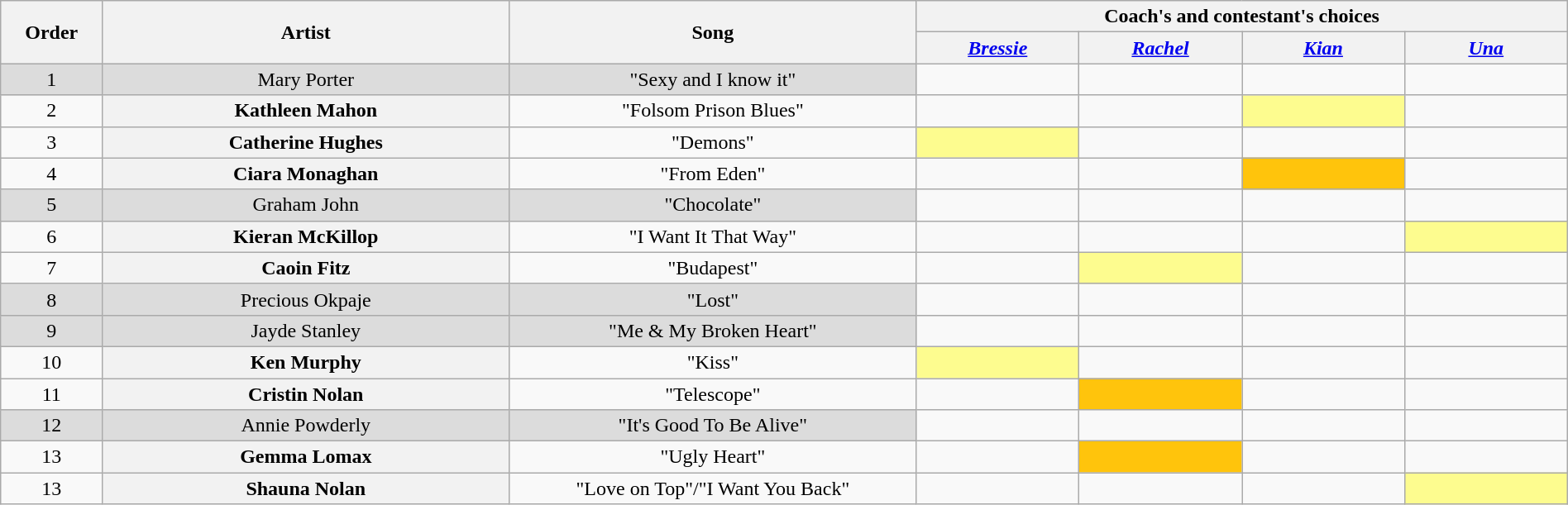<table class="wikitable" style="text-align:center; width:100%;">
<tr>
<th scope="col" rowspan="2" width="5%">Order</th>
<th scope="col" rowspan="2" width="20%">Artist</th>
<th scope="col" rowspan="2" width="20%">Song</th>
<th scope="col" colspan="4" width="32%">Coach's and contestant's choices</th>
</tr>
<tr>
<th width="8%"><em><a href='#'>Bressie</a></em></th>
<th width="8%"><em><a href='#'>Rachel</a></em></th>
<th width="8%"><em><a href='#'>Kian</a></em></th>
<th width="8%"><em><a href='#'>Una</a></em></th>
</tr>
<tr>
<td style="background-color:#DCDCDC;">1</td>
<td style="background-color:#DCDCDC;">Mary Porter</td>
<td style="background-color:#DCDCDC;">"Sexy and I know it"</td>
<td></td>
<td></td>
<td></td>
<td></td>
</tr>
<tr>
<td>2</td>
<th scope="row">Kathleen Mahon</th>
<td>"Folsom Prison Blues"</td>
<td></td>
<td><strong></strong></td>
<td style="background-color:#fdfc8f;"><strong></strong></td>
<td></td>
</tr>
<tr>
<td>3</td>
<th scope="row">Catherine Hughes</th>
<td>"Demons"</td>
<td style="background-color:#fdfc8f;"><strong></strong></td>
<td><strong></strong></td>
<td><strong></strong></td>
<td><strong></strong></td>
</tr>
<tr>
<td>4</td>
<th scope="row">Ciara Monaghan</th>
<td>"From Eden"</td>
<td></td>
<td></td>
<td style="background-color:#FFC40C;"><strong></strong></td>
<td></td>
</tr>
<tr>
<td style="background-color:#DCDCDC;">5</td>
<td style="background-color:#DCDCDC;">Graham John</td>
<td style="background-color:#DCDCDC;">"Chocolate"</td>
<td></td>
<td></td>
<td></td>
<td></td>
</tr>
<tr>
<td>6</td>
<th scope="row">Kieran McKillop</th>
<td>"I Want It That Way"</td>
<td></td>
<td></td>
<td><strong></strong></td>
<td style="background-color:#fdfc8f;"><strong></strong></td>
</tr>
<tr>
<td>7</td>
<th scope="row">Caoin Fitz</th>
<td>"Budapest"</td>
<td></td>
<td style="background-color:#fdfc8f;"><strong></strong></td>
<td><strong></strong></td>
<td></td>
</tr>
<tr>
<td style="background-color:#DCDCDC;">8</td>
<td style="background-color:#DCDCDC;">Precious Okpaje</td>
<td style="background-color:#DCDCDC;">"Lost"</td>
<td></td>
<td></td>
<td></td>
<td></td>
</tr>
<tr>
<td style="background-color:#DCDCDC;">9</td>
<td style="background-color:#DCDCDC;">Jayde Stanley</td>
<td style="background-color:#DCDCDC;">"Me & My Broken Heart"</td>
<td></td>
<td></td>
<td></td>
<td></td>
</tr>
<tr>
<td>10</td>
<th scope="row">Ken Murphy</th>
<td>"Kiss"</td>
<td style="background-color:#fdfc8f;"><strong></strong></td>
<td><strong></strong></td>
<td><strong></strong></td>
<td></td>
</tr>
<tr>
<td>11</td>
<th scope="row">Cristin Nolan</th>
<td>"Telescope"</td>
<td></td>
<td style="background-color:#FFC40C;"><strong></strong></td>
<td></td>
<td></td>
</tr>
<tr>
<td style="background-color:#DCDCDC;">12</td>
<td style="background-color:#DCDCDC;">Annie Powderly</td>
<td style="background-color:#DCDCDC;">"It's Good To Be Alive"</td>
<td></td>
<td></td>
<td></td>
<td></td>
</tr>
<tr>
<td>13</td>
<th scope="row">Gemma Lomax</th>
<td>"Ugly Heart"</td>
<td></td>
<td style="background-color:#FFC40C;"><strong></strong></td>
<td></td>
<td></td>
</tr>
<tr>
<td>13</td>
<th scope="row">Shauna Nolan</th>
<td>"Love on Top"/"I Want You Back"</td>
<td><strong></strong></td>
<td><strong></strong></td>
<td></td>
<td style="background-color:#fdfc8f;"><strong></strong></td>
</tr>
</table>
